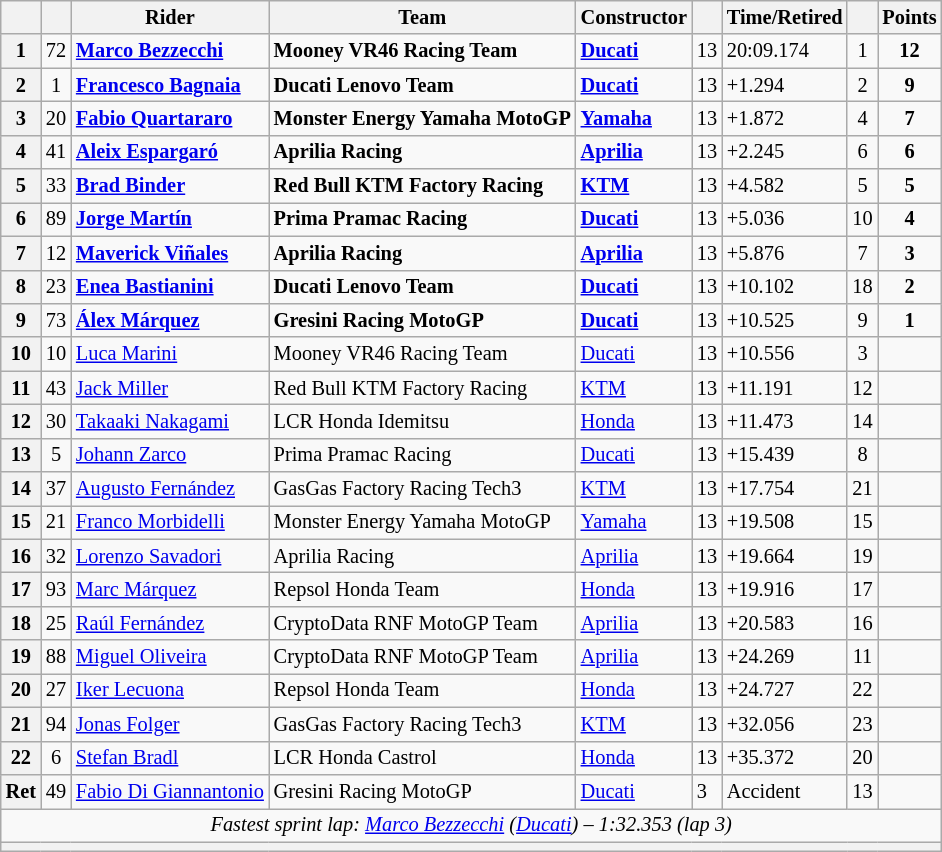<table class="wikitable sortable" style="font-size: 85%;">
<tr>
<th scope="col"></th>
<th scope="col"></th>
<th scope="col">Rider</th>
<th scope="col">Team</th>
<th scope="col">Constructor</th>
<th scope="col" class="unsortable"></th>
<th scope="col" class="unsortable">Time/Retired</th>
<th scope="col"></th>
<th scope="col">Points</th>
</tr>
<tr>
<th scope="row">1</th>
<td align="center">72</td>
<td data-sort-value="bez"> <strong><a href='#'>Marco Bezzecchi</a></strong></td>
<td><strong>Mooney VR46 Racing Team</strong></td>
<td><strong><a href='#'>Ducati</a></strong></td>
<td>13</td>
<td>20:09.174</td>
<td align="center">1</td>
<td align="center"><strong>12</strong></td>
</tr>
<tr>
<th scope="row">2</th>
<td align="center">1</td>
<td data-sort-value="bag"> <strong><a href='#'>Francesco Bagnaia</a></strong></td>
<td><strong>Ducati Lenovo Team</strong></td>
<td><strong><a href='#'>Ducati</a></strong></td>
<td>13</td>
<td>+1.294</td>
<td align="center">2</td>
<td align="center"><strong>9</strong></td>
</tr>
<tr>
<th scope="row">3</th>
<td align="center">20</td>
<td data-sort-value="qua"> <strong><a href='#'>Fabio Quartararo</a></strong></td>
<td><strong>Monster Energy Yamaha MotoGP</strong></td>
<td><a href='#'><strong>Yamaha</strong></a></td>
<td>13</td>
<td>+1.872</td>
<td align="center">4</td>
<td align="center"><strong>7</strong></td>
</tr>
<tr>
<th scope="row">4</th>
<td align="center">41</td>
<td data-sort-value="espa"> <strong><a href='#'>Aleix Espargaró</a></strong></td>
<td><strong>Aprilia Racing</strong></td>
<td><strong><a href='#'>Aprilia</a></strong></td>
<td>13</td>
<td>+2.245</td>
<td align="center">6</td>
<td align="center"><strong>6</strong></td>
</tr>
<tr>
<th scope="row">5</th>
<td align="center">33</td>
<td data-sort-value="bin"> <strong><a href='#'>Brad Binder</a></strong></td>
<td><strong>Red Bull KTM Factory Racing</strong></td>
<td><strong><a href='#'>KTM</a></strong></td>
<td>13</td>
<td>+4.582</td>
<td align="center">5</td>
<td align="center"><strong>5</strong></td>
</tr>
<tr>
<th scope="row">6</th>
<td align="center">89</td>
<td data-sort-value="mart"> <strong><a href='#'>Jorge Martín</a></strong></td>
<td><strong>Prima Pramac Racing</strong></td>
<td><strong><a href='#'>Ducati</a></strong></td>
<td>13</td>
<td>+5.036</td>
<td align="center">10</td>
<td align="center"><strong>4</strong></td>
</tr>
<tr>
<th scope="row">7</th>
<td align="center">12</td>
<td data-sort-value="vin"> <strong><a href='#'>Maverick Viñales</a></strong></td>
<td><strong>Aprilia Racing</strong></td>
<td><strong><a href='#'>Aprilia</a></strong></td>
<td>13</td>
<td>+5.876</td>
<td align="center">7</td>
<td align="center"><strong>3</strong></td>
</tr>
<tr>
<th scope="row">8</th>
<td align="center">23</td>
<td data-sort-value="bas"> <strong><a href='#'>Enea Bastianini</a></strong></td>
<td><strong>Ducati Lenovo Team</strong></td>
<td><strong><a href='#'>Ducati</a></strong></td>
<td>13</td>
<td>+10.102</td>
<td align="center">18</td>
<td align="center"><strong>2</strong></td>
</tr>
<tr>
<th scope="row">9</th>
<td align="center">73</td>
<td data-sort-value="marqa"> <strong><a href='#'>Álex Márquez</a></strong></td>
<td><strong>Gresini Racing MotoGP</strong></td>
<td><strong><a href='#'>Ducati</a></strong></td>
<td>13</td>
<td>+10.525</td>
<td align="center">9</td>
<td align="center"><strong>1</strong></td>
</tr>
<tr>
<th scope="row">10</th>
<td align="center">10</td>
<td data-sort-value="mari"> <a href='#'>Luca Marini</a></td>
<td>Mooney VR46 Racing Team</td>
<td><a href='#'>Ducati</a></td>
<td>13</td>
<td>+10.556</td>
<td align="center">3</td>
<td></td>
</tr>
<tr>
<th scope="row">11</th>
<td align="center">43</td>
<td data-sort-value="mil"> <a href='#'>Jack Miller</a></td>
<td>Red Bull KTM Factory Racing</td>
<td><a href='#'>KTM</a></td>
<td>13</td>
<td>+11.191</td>
<td align="center">12</td>
<td></td>
</tr>
<tr>
<th scope="row">12</th>
<td align="center">30</td>
<td data-sort-value="nak"> <a href='#'>Takaaki Nakagami</a></td>
<td>LCR Honda Idemitsu</td>
<td><a href='#'>Honda</a></td>
<td>13</td>
<td>+11.473</td>
<td align="center">14</td>
<td></td>
</tr>
<tr>
<th scope="row">13</th>
<td align="center">5</td>
<td data-sort-value="zar"> <a href='#'>Johann Zarco</a></td>
<td>Prima Pramac Racing</td>
<td><a href='#'>Ducati</a></td>
<td>13</td>
<td>+15.439</td>
<td align="center">8</td>
<td></td>
</tr>
<tr>
<th scope="row">14</th>
<td align="center">37</td>
<td data-sort-value="fera"> <a href='#'>Augusto Fernández</a></td>
<td>GasGas Factory Racing Tech3</td>
<td><a href='#'>KTM</a></td>
<td>13</td>
<td>+17.754</td>
<td align="center">21</td>
<td></td>
</tr>
<tr>
<th scope="row">15</th>
<td align="center">21</td>
<td data-sort-value="mor"> <a href='#'>Franco Morbidelli</a></td>
<td>Monster Energy Yamaha MotoGP</td>
<td><a href='#'>Yamaha</a></td>
<td>13</td>
<td>+19.508</td>
<td align="center">15</td>
<td></td>
</tr>
<tr>
<th scope="row">16</th>
<td align="center">32</td>
<td data-sort-value="sav"> <a href='#'>Lorenzo Savadori</a></td>
<td>Aprilia Racing</td>
<td><a href='#'>Aprilia</a></td>
<td>13</td>
<td>+19.664</td>
<td align="center">19</td>
<td></td>
</tr>
<tr>
<th scope="row">17</th>
<td align="center">93</td>
<td data-sort-value="marqm"> <a href='#'>Marc Márquez</a></td>
<td>Repsol Honda Team</td>
<td><a href='#'>Honda</a></td>
<td>13</td>
<td>+19.916</td>
<td align="center">17</td>
<td></td>
</tr>
<tr>
<th scope="row">18</th>
<td align="center">25</td>
<td data-sort-value="ferr"> <a href='#'>Raúl Fernández</a></td>
<td>CryptoData RNF MotoGP Team</td>
<td><a href='#'>Aprilia</a></td>
<td>13</td>
<td>+20.583</td>
<td align="center">16</td>
<td></td>
</tr>
<tr>
<th scope="row">19</th>
<td align="center">88</td>
<td data-sort-value="oli"> <a href='#'>Miguel Oliveira</a></td>
<td>CryptoData RNF MotoGP Team</td>
<td><a href='#'>Aprilia</a></td>
<td>13</td>
<td>+24.269</td>
<td align="center">11</td>
<td></td>
</tr>
<tr>
<th scope="row">20</th>
<td align="center">27</td>
<td data-sort-value="lec"> <a href='#'>Iker Lecuona</a></td>
<td>Repsol Honda Team</td>
<td><a href='#'>Honda</a></td>
<td>13</td>
<td>+24.727</td>
<td align="center">22</td>
<td></td>
</tr>
<tr>
<th scope="row">21</th>
<td align="center">94</td>
<td data-sort-value="fol"> <a href='#'>Jonas Folger</a></td>
<td>GasGas Factory Racing Tech3</td>
<td><a href='#'>KTM</a></td>
<td>13</td>
<td>+32.056</td>
<td align="center">23</td>
<td></td>
</tr>
<tr>
<th scope="row">22</th>
<td align="center">6</td>
<td data-sort-value="bra"> <a href='#'>Stefan Bradl</a></td>
<td>LCR Honda Castrol</td>
<td><a href='#'>Honda</a></td>
<td>13</td>
<td>+35.372</td>
<td align="center">20</td>
<td></td>
</tr>
<tr>
<th scope="row">Ret</th>
<td align="center">49</td>
<td data-sort-value="dig"> <a href='#'>Fabio Di Giannantonio</a></td>
<td>Gresini Racing MotoGP</td>
<td><a href='#'>Ducati</a></td>
<td>3</td>
<td>Accident</td>
<td align="center">13</td>
<td></td>
</tr>
<tr class="sortbottom">
<td colspan="9" style="text-align:center"><em>Fastest sprint lap:  <a href='#'>Marco Bezzecchi</a> (<a href='#'>Ducati</a>) – 1:32.353 (lap 3)</em></td>
</tr>
<tr class="sortbottom">
<th colspan=9></th>
</tr>
</table>
